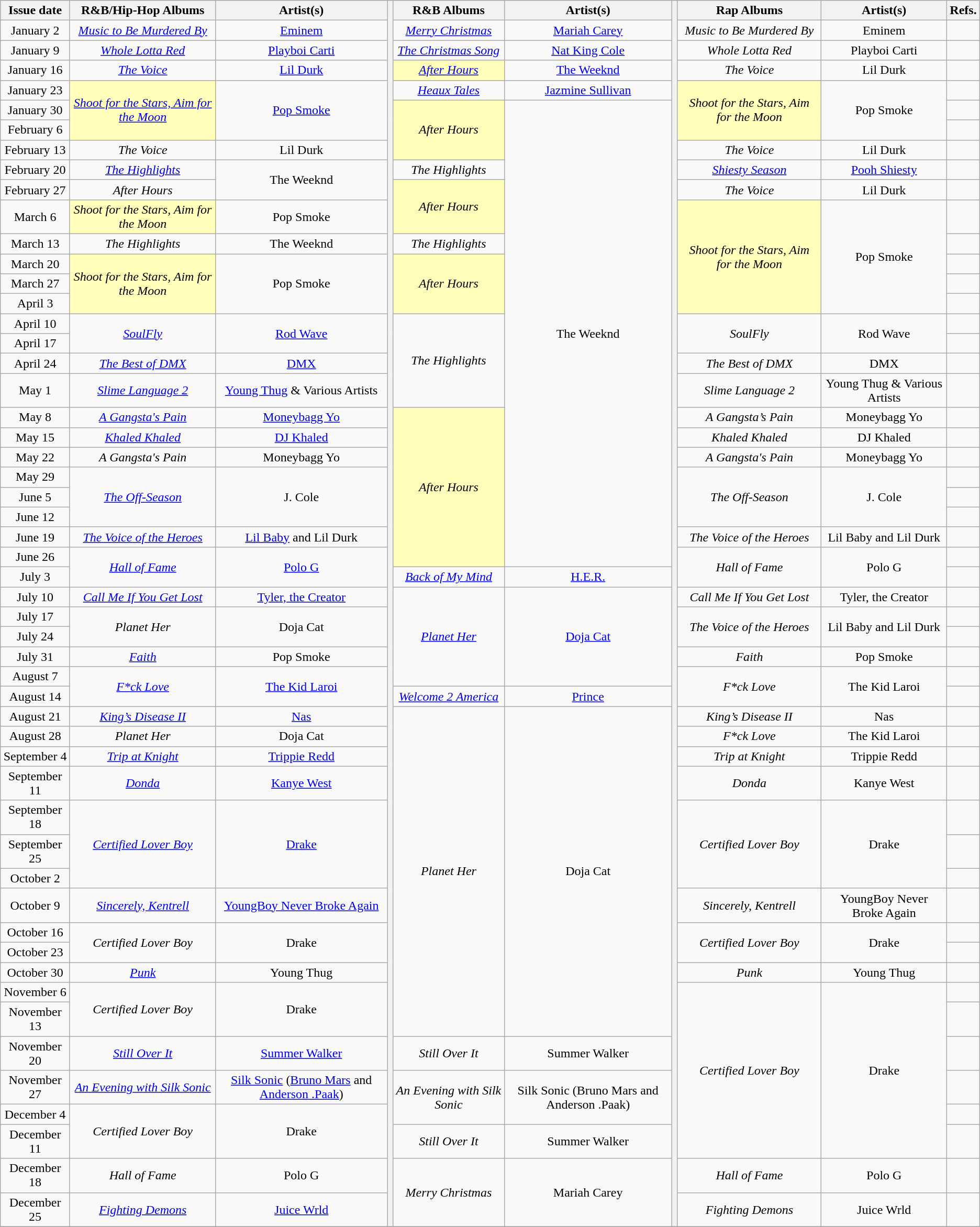<table class="wikitable plainrowheaders" style="text-align:center;">
<tr>
<th>Issue date</th>
<th>R&B/Hip-Hop Albums</th>
<th>Artist(s)</th>
<th rowspan="53"></th>
<th>R&B Albums</th>
<th>Artist(s)</th>
<th rowspan="53"></th>
<th>Rap Albums</th>
<th>Artist(s)</th>
<th>Refs.</th>
</tr>
<tr>
<td scope="row">January 2</td>
<td><em><a href='#'>Music to Be Murdered By</a></em></td>
<td><a href='#'>Eminem</a></td>
<td><em><a href='#'>Merry Christmas</a></em></td>
<td><a href='#'>Mariah Carey</a></td>
<td><em>Music to Be Murdered By</em></td>
<td>Eminem</td>
<td></td>
</tr>
<tr>
<td scope="row">January 9</td>
<td><em><a href='#'>Whole Lotta Red</a></em></td>
<td><a href='#'>Playboi Carti</a></td>
<td><em><a href='#'>The Christmas Song</a></em></td>
<td><a href='#'>Nat King Cole</a></td>
<td><em>Whole Lotta Red</em></td>
<td>Playboi Carti</td>
<td></td>
</tr>
<tr>
<td scope="row">January 16</td>
<td><em><a href='#'>The Voice</a></em></td>
<td><a href='#'>Lil Durk</a></td>
<td style="background-color:#FFFFBB"><em><a href='#'>After Hours</a></em> </td>
<td><a href='#'>The Weeknd</a></td>
<td><em>The Voice</em></td>
<td>Lil Durk</td>
<td></td>
</tr>
<tr>
<td scope="row">January 23</td>
<td style="background-color:#FFFFBB" rowspan="3"><em><a href='#'>Shoot for the Stars, Aim for the Moon</a></em> </td>
<td rowspan="3"><a href='#'>Pop Smoke</a></td>
<td><em><a href='#'>Heaux Tales</a></em></td>
<td><a href='#'>Jazmine Sullivan</a></td>
<td style="background-color:#FFFFBB" rowspan="3"><em>Shoot for the Stars, Aim for the Moon</em> </td>
<td rowspan="3">Pop Smoke</td>
<td></td>
</tr>
<tr>
<td scope="row">January 30</td>
<td style="background-color:#FFFFBB" rowspan="3"><em>After Hours</em> </td>
<td rowspan="22">The Weeknd</td>
<td></td>
</tr>
<tr>
<td>February 6</td>
<td></td>
</tr>
<tr>
<td>February 13</td>
<td><em>The Voice</em></td>
<td>Lil Durk</td>
<td><em>The Voice</em></td>
<td>Lil Durk</td>
<td></td>
</tr>
<tr>
<td>February 20</td>
<td><em><a href='#'>The Highlights</a></em></td>
<td rowspan="2">The Weeknd</td>
<td><em>The Highlights</em></td>
<td><em><a href='#'>Shiesty Season</a></em></td>
<td><a href='#'>Pooh Shiesty</a></td>
<td></td>
</tr>
<tr>
<td>February 27</td>
<td><em>After Hours</em></td>
<td style="background-color:#FFFFBB" rowspan="2"><em>After Hours</em> </td>
<td><em>The Voice</em></td>
<td>Lil Durk</td>
<td></td>
</tr>
<tr>
<td>March 6</td>
<td style="background-color:#FFFFBB"><em>Shoot for the Stars, Aim for the Moon</em> </td>
<td>Pop Smoke</td>
<td style="background-color:#FFFFBB" rowspan="5"><em>Shoot for the Stars, Aim for the Moon</em> </td>
<td rowspan="5">Pop Smoke</td>
<td></td>
</tr>
<tr>
<td>March 13</td>
<td><em>The Highlights</em></td>
<td>The Weeknd</td>
<td><em>The Highlights</em></td>
<td></td>
</tr>
<tr>
<td>March 20</td>
<td style="background-color:#FFFFBB" rowspan="3"><em>Shoot for the Stars, Aim for the Moon</em> </td>
<td rowspan="3">Pop Smoke</td>
<td style="background-color:#FFFFBB" rowspan="3"><em>After Hours</em> </td>
<td></td>
</tr>
<tr>
<td>March 27</td>
<td></td>
</tr>
<tr>
<td>April 3</td>
<td></td>
</tr>
<tr>
<td>April 10</td>
<td rowspan="2"><em><a href='#'>SoulFly</a></em></td>
<td rowspan="2"><a href='#'>Rod Wave</a></td>
<td rowspan="4"><em>The Highlights</em></td>
<td rowspan="2"><em>SoulFly</em></td>
<td rowspan="2">Rod Wave</td>
<td></td>
</tr>
<tr>
<td>April 17</td>
<td></td>
</tr>
<tr>
<td>April 24</td>
<td><em><a href='#'>The Best of DMX</a></em></td>
<td><a href='#'>DMX</a></td>
<td><em>The Best of DMX</em></td>
<td>DMX</td>
<td></td>
</tr>
<tr>
<td>May 1</td>
<td><em><a href='#'>Slime Language 2</a></em></td>
<td><a href='#'>Young Thug</a> & Various Artists</td>
<td><em>Slime Language 2</em></td>
<td>Young Thug & Various Artists</td>
<td></td>
</tr>
<tr>
<td>May 8</td>
<td><em><a href='#'>A Gangsta's Pain</a></em></td>
<td><a href='#'>Moneybagg Yo</a></td>
<td style="background-color:#FFFFBB" rowspan="8"><em>After Hours</em> </td>
<td><em>A Gangsta’s Pain</em></td>
<td>Moneybagg Yo</td>
<td></td>
</tr>
<tr>
<td>May 15</td>
<td><em><a href='#'>Khaled Khaled</a></em></td>
<td><a href='#'>DJ Khaled</a></td>
<td><em>Khaled Khaled</em></td>
<td>DJ Khaled</td>
<td></td>
</tr>
<tr>
<td>May 22</td>
<td><em>A Gangsta's Pain</em></td>
<td>Moneybagg Yo</td>
<td><em>A Gangsta's Pain</em></td>
<td>Moneybagg Yo</td>
<td></td>
</tr>
<tr>
<td>May 29</td>
<td rowspan="3"><em><a href='#'>The Off-Season</a></em></td>
<td rowspan="3">J. Cole</td>
<td rowspan="3"><em>The Off-Season</em></td>
<td rowspan="3">J. Cole</td>
<td></td>
</tr>
<tr>
<td>June 5</td>
<td></td>
</tr>
<tr>
<td>June 12</td>
<td></td>
</tr>
<tr>
<td>June 19</td>
<td><em><a href='#'>The Voice of the Heroes</a></em></td>
<td><a href='#'>Lil Baby</a> and Lil Durk</td>
<td><em>The Voice of the Heroes</em></td>
<td>Lil Baby and Lil Durk</td>
<td></td>
</tr>
<tr>
<td>June 26</td>
<td rowspan=2><em><a href='#'>Hall of Fame</a></em></td>
<td rowspan=2><a href='#'>Polo G</a></td>
<td rowspan=2><em>Hall of Fame</em></td>
<td rowspan=2>Polo G</td>
<td></td>
</tr>
<tr>
<td>July 3</td>
<td><em><a href='#'>Back of My Mind</a></em></td>
<td><a href='#'>H.E.R.</a></td>
<td></td>
</tr>
<tr>
<td>July 10</td>
<td><em><a href='#'>Call Me If You Get Lost</a></em></td>
<td><a href='#'>Tyler, the Creator</a></td>
<td rowspan="5"><em><a href='#'>Planet Her</a></em></td>
<td rowspan="5"><a href='#'>Doja Cat</a></td>
<td><em>Call Me If You Get Lost</em></td>
<td>Tyler, the Creator</td>
<td></td>
</tr>
<tr>
<td>July 17</td>
<td rowspan="2"><em>Planet Her</em></td>
<td rowspan="2">Doja Cat</td>
<td rowspan="2"><em>The Voice of the Heroes</em></td>
<td rowspan="2">Lil Baby and Lil Durk</td>
<td></td>
</tr>
<tr>
<td>July 24</td>
<td></td>
</tr>
<tr>
<td>July 31</td>
<td><em><a href='#'>Faith</a></em></td>
<td>Pop Smoke</td>
<td><em>Faith</em></td>
<td>Pop Smoke</td>
<td></td>
</tr>
<tr>
<td>August 7</td>
<td rowspan="2"><em><a href='#'>F*ck Love</a></em></td>
<td rowspan="2"><a href='#'>The Kid Laroi</a></td>
<td rowspan="2"><em>F*ck Love</em></td>
<td rowspan="2">The Kid Laroi</td>
<td></td>
</tr>
<tr>
<td>August 14</td>
<td><em><a href='#'>Welcome 2 America</a></em></td>
<td><a href='#'>Prince</a></td>
<td></td>
</tr>
<tr>
<td>August 21</td>
<td><em><a href='#'>King’s Disease II</a></em></td>
<td><a href='#'>Nas</a></td>
<td rowspan="13"><em>Planet Her</em></td>
<td rowspan="13">Doja Cat</td>
<td><em>King’s Disease II</em></td>
<td>Nas</td>
<td></td>
</tr>
<tr>
<td>August 28</td>
<td><em>Planet Her</em></td>
<td>Doja Cat</td>
<td><em>F*ck Love</em></td>
<td>The Kid Laroi</td>
<td></td>
</tr>
<tr>
<td>September 4</td>
<td><em><a href='#'>Trip at Knight</a></em></td>
<td><a href='#'>Trippie Redd</a></td>
<td><em>Trip at Knight</em></td>
<td>Trippie Redd</td>
<td></td>
</tr>
<tr>
<td>September 11</td>
<td><em><a href='#'>Donda</a></em></td>
<td><a href='#'>Kanye West</a></td>
<td><em>Donda</em></td>
<td>Kanye West</td>
<td></td>
</tr>
<tr>
<td>September 18</td>
<td rowspan="3"><em><a href='#'>Certified Lover Boy</a></em></td>
<td rowspan="3"><a href='#'>Drake</a></td>
<td rowspan="3"><em>Certified Lover Boy</em></td>
<td rowspan="3">Drake</td>
<td></td>
</tr>
<tr>
<td>September 25</td>
<td></td>
</tr>
<tr>
<td>October 2</td>
<td></td>
</tr>
<tr>
<td>October 9</td>
<td><em><a href='#'>Sincerely, Kentrell</a></em></td>
<td><a href='#'>YoungBoy Never Broke Again</a></td>
<td><em>Sincerely, Kentrell</em></td>
<td>YoungBoy Never Broke Again</td>
<td></td>
</tr>
<tr>
<td>October 16</td>
<td rowspan="2"><em>Certified Lover Boy</em></td>
<td rowspan="2">Drake</td>
<td rowspan="2"><em>Certified Lover Boy</em></td>
<td rowspan="2">Drake</td>
<td></td>
</tr>
<tr>
<td>October 23</td>
<td></td>
</tr>
<tr>
<td>October 30</td>
<td rowspan="1"><em><a href='#'>Punk</a></em></td>
<td rowspan="1">Young Thug</td>
<td rowspan="1"><em>Punk</em></td>
<td rowspan="1">Young Thug</td>
<td></td>
</tr>
<tr>
<td>November 6</td>
<td rowspan="2"><em>Certified Lover Boy</em></td>
<td rowspan="2">Drake</td>
<td rowspan="6"><em>Certified Lover Boy</em></td>
<td rowspan="6">Drake</td>
<td></td>
</tr>
<tr>
<td>November 13</td>
<td></td>
</tr>
<tr>
<td>November 20</td>
<td><em><a href='#'>Still Over It</a></em></td>
<td><a href='#'>Summer Walker</a></td>
<td><em>Still Over It</em></td>
<td>Summer Walker</td>
<td></td>
</tr>
<tr>
<td>November 27</td>
<td><em><a href='#'>An Evening with Silk Sonic</a></em></td>
<td><a href='#'>Silk Sonic</a> (<a href='#'>Bruno Mars</a> and <a href='#'>Anderson .Paak</a>)</td>
<td rowspan="2"><em>An Evening with Silk Sonic</em></td>
<td rowspan="2">Silk Sonic (Bruno Mars and Anderson .Paak)</td>
<td></td>
</tr>
<tr>
<td>December 4</td>
<td rowspan="2"><em>Certified Lover Boy</em></td>
<td rowspan="2">Drake</td>
<td></td>
</tr>
<tr>
<td>December 11</td>
<td rowspan="1"><em>Still Over It</em></td>
<td rowspan="1">Summer Walker</td>
<td></td>
</tr>
<tr>
<td>December 18</td>
<td rowspan="1"><em>Hall of Fame</em></td>
<td rowspan="1">Polo G</td>
<td rowspan="2"><em>Merry Christmas</em></td>
<td rowspan="2">Mariah Carey</td>
<td rowspan="1"><em>Hall of Fame</em></td>
<td rowspan="1">Polo G</td>
<td></td>
</tr>
<tr>
<td>December 25</td>
<td rowspan="1"><em><a href='#'>Fighting Demons</a></em></td>
<td rowspan="1"><a href='#'>Juice Wrld</a></td>
<td rowspan="1"><em>Fighting Demons</em></td>
<td rowspan="1">Juice Wrld</td>
<td></td>
</tr>
<tr>
</tr>
</table>
